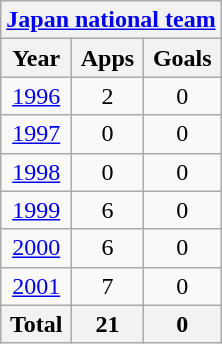<table class="wikitable" style="text-align:center">
<tr>
<th colspan=3><a href='#'>Japan national team</a></th>
</tr>
<tr>
<th>Year</th>
<th>Apps</th>
<th>Goals</th>
</tr>
<tr>
<td><a href='#'>1996</a></td>
<td>2</td>
<td>0</td>
</tr>
<tr>
<td><a href='#'>1997</a></td>
<td>0</td>
<td>0</td>
</tr>
<tr>
<td><a href='#'>1998</a></td>
<td>0</td>
<td>0</td>
</tr>
<tr>
<td><a href='#'>1999</a></td>
<td>6</td>
<td>0</td>
</tr>
<tr>
<td><a href='#'>2000</a></td>
<td>6</td>
<td>0</td>
</tr>
<tr>
<td><a href='#'>2001</a></td>
<td>7</td>
<td>0</td>
</tr>
<tr>
<th>Total</th>
<th>21</th>
<th>0</th>
</tr>
</table>
